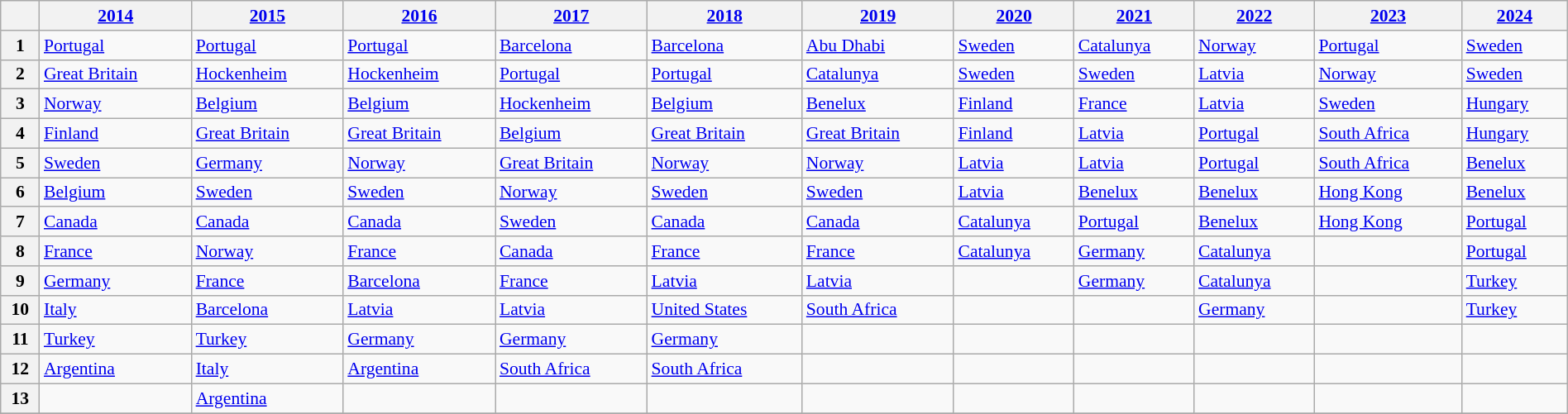<table class="wikitable" style="font-size: 90%; width: 100%;">
<tr>
<th></th>
<th><a href='#'>2014</a></th>
<th><a href='#'>2015</a></th>
<th><a href='#'>2016</a></th>
<th><a href='#'>2017</a></th>
<th><a href='#'>2018</a></th>
<th><a href='#'>2019</a></th>
<th><a href='#'>2020</a></th>
<th><a href='#'>2021</a></th>
<th><a href='#'>2022</a></th>
<th><a href='#'>2023</a></th>
<th><a href='#'>2024</a></th>
</tr>
<tr>
<th>1</th>
<td> <a href='#'>Portugal</a></td>
<td> <a href='#'>Portugal</a></td>
<td> <a href='#'>Portugal</a></td>
<td> <a href='#'>Barcelona</a></td>
<td> <a href='#'>Barcelona</a></td>
<td> <a href='#'>Abu Dhabi</a></td>
<td> <a href='#'>Sweden</a></td>
<td> <a href='#'>Catalunya</a></td>
<td> <a href='#'>Norway</a></td>
<td> <a href='#'>Portugal</a></td>
<td> <a href='#'>Sweden</a></td>
</tr>
<tr>
<th>2</th>
<td> <a href='#'>Great Britain</a></td>
<td> <a href='#'>Hockenheim</a></td>
<td> <a href='#'>Hockenheim</a></td>
<td> <a href='#'>Portugal</a></td>
<td> <a href='#'>Portugal</a></td>
<td> <a href='#'>Catalunya</a></td>
<td> <a href='#'>Sweden</a></td>
<td> <a href='#'>Sweden</a></td>
<td> <a href='#'>Latvia</a></td>
<td> <a href='#'>Norway</a></td>
<td> <a href='#'>Sweden</a></td>
</tr>
<tr>
<th>3</th>
<td> <a href='#'>Norway</a></td>
<td> <a href='#'>Belgium</a></td>
<td> <a href='#'>Belgium</a></td>
<td> <a href='#'>Hockenheim</a></td>
<td> <a href='#'>Belgium</a></td>
<td> <a href='#'>Benelux</a></td>
<td> <a href='#'>Finland</a></td>
<td> <a href='#'>France</a></td>
<td> <a href='#'>Latvia</a></td>
<td> <a href='#'>Sweden</a></td>
<td> <a href='#'>Hungary</a></td>
</tr>
<tr>
<th>4</th>
<td> <a href='#'>Finland</a></td>
<td> <a href='#'>Great Britain</a></td>
<td> <a href='#'>Great Britain</a></td>
<td> <a href='#'>Belgium</a></td>
<td> <a href='#'>Great Britain</a></td>
<td> <a href='#'>Great Britain</a></td>
<td> <a href='#'>Finland</a></td>
<td> <a href='#'>Latvia</a></td>
<td> <a href='#'>Portugal</a></td>
<td> <a href='#'>South Africa</a></td>
<td> <a href='#'>Hungary</a></td>
</tr>
<tr>
<th>5</th>
<td> <a href='#'>Sweden</a></td>
<td> <a href='#'>Germany</a></td>
<td> <a href='#'>Norway</a></td>
<td> <a href='#'>Great Britain</a></td>
<td> <a href='#'>Norway</a></td>
<td> <a href='#'>Norway</a></td>
<td> <a href='#'>Latvia</a></td>
<td> <a href='#'>Latvia</a></td>
<td> <a href='#'>Portugal</a></td>
<td> <a href='#'>South Africa</a></td>
<td> <a href='#'>Benelux</a></td>
</tr>
<tr>
<th>6</th>
<td> <a href='#'>Belgium</a></td>
<td> <a href='#'>Sweden</a></td>
<td> <a href='#'>Sweden</a></td>
<td> <a href='#'>Norway</a></td>
<td> <a href='#'>Sweden</a></td>
<td> <a href='#'>Sweden</a></td>
<td> <a href='#'>Latvia</a></td>
<td> <a href='#'>Benelux</a></td>
<td> <a href='#'>Benelux</a></td>
<td> <a href='#'>Hong Kong</a></td>
<td> <a href='#'>Benelux</a></td>
</tr>
<tr>
<th>7</th>
<td> <a href='#'>Canada</a></td>
<td> <a href='#'>Canada</a></td>
<td> <a href='#'>Canada</a></td>
<td> <a href='#'>Sweden</a></td>
<td> <a href='#'>Canada</a></td>
<td> <a href='#'>Canada</a></td>
<td> <a href='#'>Catalunya</a></td>
<td> <a href='#'>Portugal</a></td>
<td> <a href='#'>Benelux</a></td>
<td> <a href='#'>Hong Kong</a></td>
<td> <a href='#'>Portugal</a></td>
</tr>
<tr>
<th>8</th>
<td> <a href='#'>France</a></td>
<td> <a href='#'>Norway</a></td>
<td> <a href='#'>France</a></td>
<td> <a href='#'>Canada</a></td>
<td> <a href='#'>France</a></td>
<td> <a href='#'>France</a></td>
<td> <a href='#'>Catalunya</a></td>
<td> <a href='#'>Germany</a></td>
<td> <a href='#'>Catalunya</a></td>
<td></td>
<td> <a href='#'>Portugal</a></td>
</tr>
<tr>
<th>9</th>
<td> <a href='#'>Germany</a></td>
<td> <a href='#'>France</a></td>
<td> <a href='#'>Barcelona</a></td>
<td> <a href='#'>France</a></td>
<td> <a href='#'>Latvia</a></td>
<td> <a href='#'>Latvia</a></td>
<td></td>
<td> <a href='#'>Germany</a></td>
<td> <a href='#'>Catalunya</a></td>
<td></td>
<td> <a href='#'>Turkey</a></td>
</tr>
<tr>
<th>10</th>
<td> <a href='#'>Italy</a></td>
<td> <a href='#'>Barcelona</a></td>
<td> <a href='#'>Latvia</a></td>
<td> <a href='#'>Latvia</a></td>
<td> <a href='#'>United States</a></td>
<td> <a href='#'>South Africa</a></td>
<td></td>
<td></td>
<td> <a href='#'>Germany</a></td>
<td></td>
<td> <a href='#'>Turkey</a></td>
</tr>
<tr>
<th>11</th>
<td> <a href='#'>Turkey</a></td>
<td> <a href='#'>Turkey</a></td>
<td> <a href='#'>Germany</a></td>
<td> <a href='#'>Germany</a></td>
<td> <a href='#'>Germany</a></td>
<td></td>
<td></td>
<td></td>
<td></td>
<td></td>
<td></td>
</tr>
<tr>
<th>12</th>
<td> <a href='#'>Argentina</a></td>
<td> <a href='#'>Italy</a></td>
<td> <a href='#'>Argentina</a></td>
<td> <a href='#'>South Africa</a></td>
<td> <a href='#'>South Africa</a></td>
<td></td>
<td></td>
<td></td>
<td></td>
<td></td>
<td></td>
</tr>
<tr>
<th>13</th>
<td></td>
<td> <a href='#'>Argentina</a></td>
<td></td>
<td></td>
<td></td>
<td></td>
<td></td>
<td></td>
<td></td>
<td></td>
<td></td>
</tr>
<tr>
</tr>
</table>
